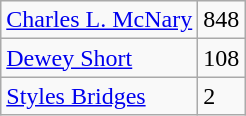<table class="wikitable" style="text-align:left">
<tr>
<td><a href='#'>Charles L. McNary</a></td>
<td>848</td>
</tr>
<tr>
<td><a href='#'>Dewey Short</a></td>
<td>108</td>
</tr>
<tr>
<td><a href='#'>Styles Bridges</a></td>
<td>2</td>
</tr>
</table>
